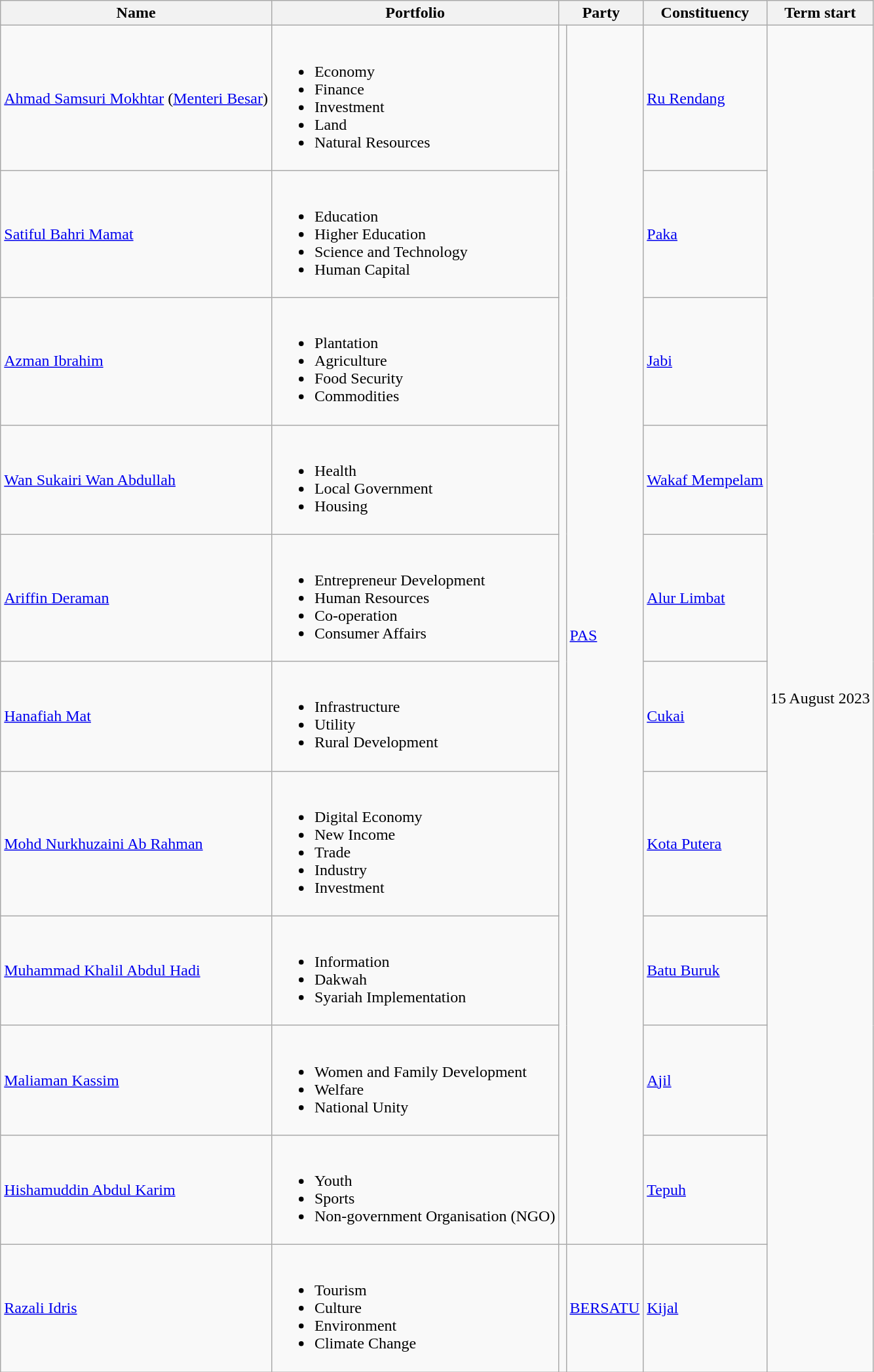<table class="wikitable">
<tr>
<th>Name</th>
<th>Portfolio</th>
<th colspan=2>Party</th>
<th>Constituency</th>
<th>Term start</th>
</tr>
<tr>
<td><a href='#'>Ahmad Samsuri Mokhtar</a> (<a href='#'>Menteri Besar</a>)</td>
<td><br><ul><li>Economy</li><li>Finance</li><li>Investment</li><li>Land</li><li>Natural Resources</li></ul></td>
<td rowspan=10 bgcolor=></td>
<td rowspan=10><a href='#'>PAS</a></td>
<td><a href='#'>Ru Rendang</a></td>
<td rowspan=11>15 August 2023</td>
</tr>
<tr>
<td><a href='#'>Satiful Bahri Mamat</a></td>
<td><br><ul><li>Education</li><li>Higher Education</li><li>Science and Technology</li><li>Human Capital</li></ul></td>
<td><a href='#'>Paka</a></td>
</tr>
<tr>
<td><a href='#'>Azman Ibrahim</a></td>
<td><br><ul><li>Plantation</li><li>Agriculture</li><li>Food Security</li><li>Commodities</li></ul></td>
<td><a href='#'>Jabi</a></td>
</tr>
<tr>
<td><a href='#'>Wan Sukairi Wan Abdullah</a></td>
<td><br><ul><li>Health</li><li>Local Government</li><li>Housing</li></ul></td>
<td><a href='#'>Wakaf Mempelam</a></td>
</tr>
<tr>
<td><a href='#'>Ariffin Deraman</a></td>
<td><br><ul><li>Entrepreneur Development</li><li>Human Resources</li><li>Co-operation</li><li>Consumer Affairs</li></ul></td>
<td><a href='#'>Alur Limbat</a></td>
</tr>
<tr>
<td><a href='#'>Hanafiah Mat</a></td>
<td><br><ul><li>Infrastructure</li><li>Utility</li><li>Rural Development</li></ul></td>
<td><a href='#'>Cukai</a></td>
</tr>
<tr>
<td><a href='#'>Mohd Nurkhuzaini Ab Rahman</a></td>
<td><br><ul><li>Digital Economy</li><li>New Income</li><li>Trade</li><li>Industry</li><li>Investment</li></ul></td>
<td><a href='#'>Kota Putera</a></td>
</tr>
<tr>
<td><a href='#'>Muhammad Khalil Abdul Hadi</a></td>
<td><br><ul><li>Information</li><li>Dakwah</li><li>Syariah Implementation</li></ul></td>
<td><a href='#'>Batu Buruk</a></td>
</tr>
<tr>
<td><a href='#'>Maliaman Kassim</a></td>
<td><br><ul><li>Women and Family Development</li><li>Welfare</li><li>National Unity</li></ul></td>
<td><a href='#'>Ajil</a></td>
</tr>
<tr>
<td><a href='#'>Hishamuddin Abdul Karim</a></td>
<td><br><ul><li>Youth</li><li>Sports</li><li>Non-government Organisation (NGO)</li></ul></td>
<td><a href='#'>Tepuh</a></td>
</tr>
<tr>
<td><a href='#'>Razali Idris</a></td>
<td><br><ul><li>Tourism</li><li>Culture</li><li>Environment</li><li>Climate Change</li></ul></td>
<td bgcolor=></td>
<td><a href='#'>BERSATU</a></td>
<td><a href='#'>Kijal</a></td>
</tr>
</table>
